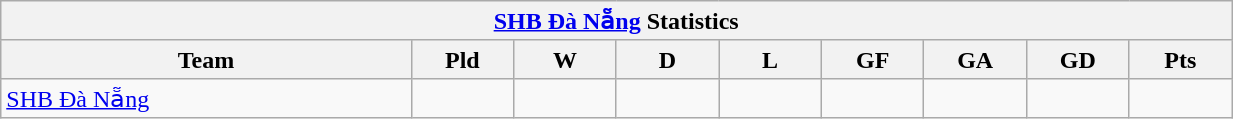<table width=65% class="wikitable" style="text-align:">
<tr>
<th colspan=9><a href='#'>SHB Đà Nẵng</a> Statistics</th>
</tr>
<tr>
<th width=20%>Team</th>
<th width=5%>Pld</th>
<th width=5%>W</th>
<th width=5%>D</th>
<th width=5%>L</th>
<th width=5%>GF</th>
<th width=5%>GA</th>
<th width=5%>GD</th>
<th width=5%>Pts</th>
</tr>
<tr>
<td> <a href='#'>SHB Đà Nẵng</a></td>
<td></td>
<td></td>
<td></td>
<td></td>
<td></td>
<td></td>
<td></td>
<td></td>
</tr>
</table>
